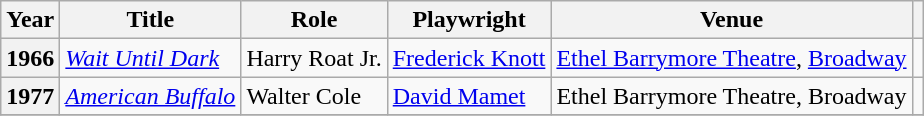<table class="wikitable plainrowheaders sortable" style="margin-right: 0;">
<tr>
<th scope="col">Year</th>
<th scope="col">Title</th>
<th scope="col">Role</th>
<th scope="col">Playwright</th>
<th scope="col" class="unsortable">Venue</th>
<th scope="col" class="unsortable"></th>
</tr>
<tr>
<th scope="row">1966</th>
<td><em><a href='#'>Wait Until Dark</a></em></td>
<td>Harry Roat Jr.</td>
<td><a href='#'>Frederick Knott</a></td>
<td><a href='#'>Ethel Barrymore Theatre</a>, <a href='#'>Broadway</a></td>
<td></td>
</tr>
<tr>
<th scope="row">1977</th>
<td><em><a href='#'>American Buffalo</a></em></td>
<td>Walter Cole</td>
<td><a href='#'>David Mamet</a></td>
<td>Ethel Barrymore Theatre, Broadway</td>
<td></td>
</tr>
<tr>
</tr>
</table>
